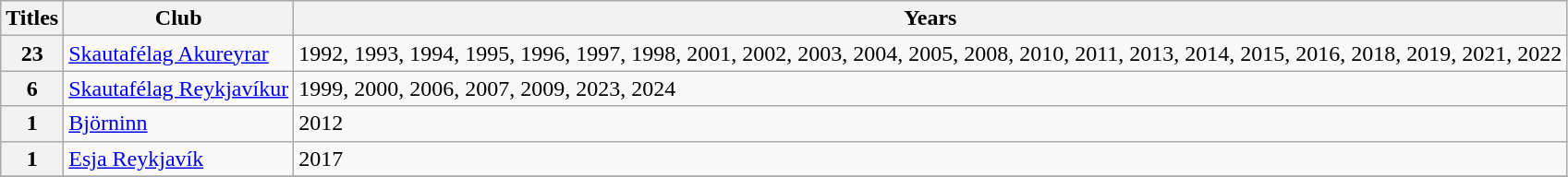<table class="wikitable">
<tr bgcolor=#ececec>
<th>Titles</th>
<th>Club</th>
<th>Years</th>
</tr>
<tr>
<th>23</th>
<td><a href='#'>Skautafélag Akureyrar</a></td>
<td>1992, 1993, 1994, 1995, 1996, 1997, 1998, 2001, 2002, 2003, 2004, 2005, 2008, 2010, 2011, 2013, 2014, 2015, 2016, 2018, 2019, 2021, 2022</td>
</tr>
<tr>
<th>6</th>
<td><a href='#'>Skautafélag Reykjavíkur</a></td>
<td>1999, 2000, 2006, 2007, 2009, 2023, 2024</td>
</tr>
<tr>
<th>1</th>
<td><a href='#'>Björninn</a></td>
<td>2012</td>
</tr>
<tr>
<th>1</th>
<td><a href='#'>Esja Reykjavík</a></td>
<td>2017</td>
</tr>
<tr>
</tr>
</table>
